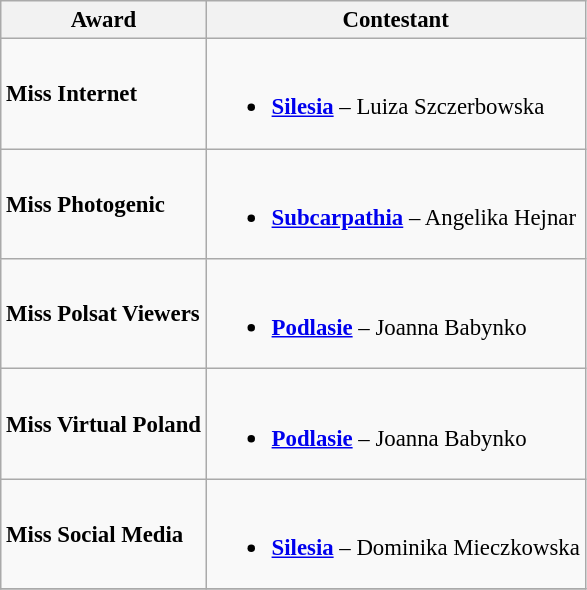<table class="wikitable unsortable" style="font-size:95%;">
<tr>
<th>Award</th>
<th>Contestant</th>
</tr>
<tr>
<td><strong>Miss Internet</strong></td>
<td><br><ul><li> <strong><a href='#'>Silesia</a></strong> – Luiza Szczerbowska</li></ul></td>
</tr>
<tr>
<td><strong>Miss Photogenic</strong></td>
<td><br><ul><li> <strong><a href='#'>Subcarpathia</a></strong> – Angelika Hejnar</li></ul></td>
</tr>
<tr>
<td><strong>Miss Polsat Viewers</strong></td>
<td><br><ul><li> <strong><a href='#'>Podlasie</a></strong> – Joanna Babynko</li></ul></td>
</tr>
<tr>
<td><strong>Miss Virtual Poland</strong></td>
<td><br><ul><li> <strong><a href='#'>Podlasie</a></strong> – Joanna Babynko</li></ul></td>
</tr>
<tr>
<td><strong>Miss Social Media</strong></td>
<td><br><ul><li> <strong><a href='#'>Silesia</a></strong> – Dominika Mieczkowska</li></ul></td>
</tr>
<tr>
</tr>
</table>
